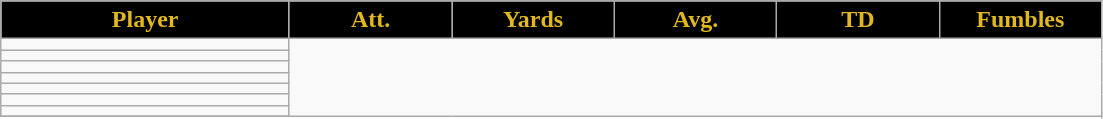<table class="wikitable sortable">
<tr>
<th style="background:black;color:#e1b81e;" width="16%">Player</th>
<th style="background:black;color:#e1b81e;" width="9%">Att.</th>
<th style="background:black;color:#e1b81e;" width="9%">Yards</th>
<th style="background:black;color:#e1b81e;" width="9%">Avg.</th>
<th style="background:black;color:#e1b81e;" width="9%">TD</th>
<th style="background:black;color:#e1b81e;" width="9%">Fumbles</th>
</tr>
<tr align="center">
<td></td>
</tr>
<tr align="center">
<td></td>
</tr>
<tr align="center">
<td></td>
</tr>
<tr align="center">
<td></td>
</tr>
<tr align="center">
<td></td>
</tr>
<tr align="center">
<td></td>
</tr>
<tr align="center">
<td></td>
</tr>
<tr align="center">
</tr>
</table>
